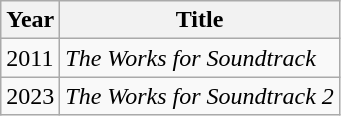<table class="wikitable">
<tr>
<th>Year</th>
<th>Title</th>
</tr>
<tr>
<td>2011</td>
<td><em>The Works for Soundtrack</em></td>
</tr>
<tr>
<td>2023</td>
<td><em>The Works for Soundtrack 2</em></td>
</tr>
</table>
